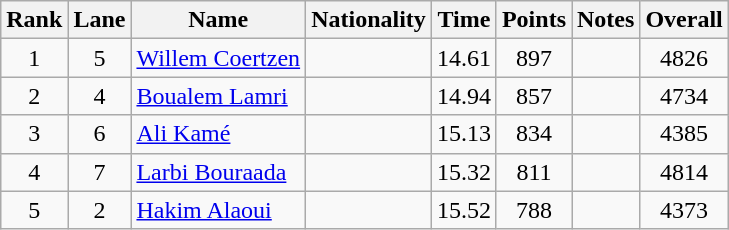<table class="wikitable sortable" style="text-align:center">
<tr>
<th>Rank</th>
<th>Lane</th>
<th>Name</th>
<th>Nationality</th>
<th>Time</th>
<th>Points</th>
<th>Notes</th>
<th>Overall</th>
</tr>
<tr>
<td>1</td>
<td>5</td>
<td align="left"><a href='#'>Willem Coertzen</a></td>
<td align=left></td>
<td>14.61</td>
<td>897</td>
<td></td>
<td>4826</td>
</tr>
<tr>
<td>2</td>
<td>4</td>
<td align="left"><a href='#'>Boualem Lamri</a></td>
<td align=left></td>
<td>14.94</td>
<td>857</td>
<td></td>
<td>4734</td>
</tr>
<tr>
<td>3</td>
<td>6</td>
<td align="left"><a href='#'>Ali Kamé</a></td>
<td align=left></td>
<td>15.13</td>
<td>834</td>
<td></td>
<td>4385</td>
</tr>
<tr>
<td>4</td>
<td>7</td>
<td align="left"><a href='#'>Larbi Bouraada</a></td>
<td align=left></td>
<td>15.32</td>
<td>811</td>
<td></td>
<td>4814</td>
</tr>
<tr>
<td>5</td>
<td>2</td>
<td align="left"><a href='#'>Hakim Alaoui</a></td>
<td align=left></td>
<td>15.52</td>
<td>788</td>
<td></td>
<td>4373</td>
</tr>
</table>
